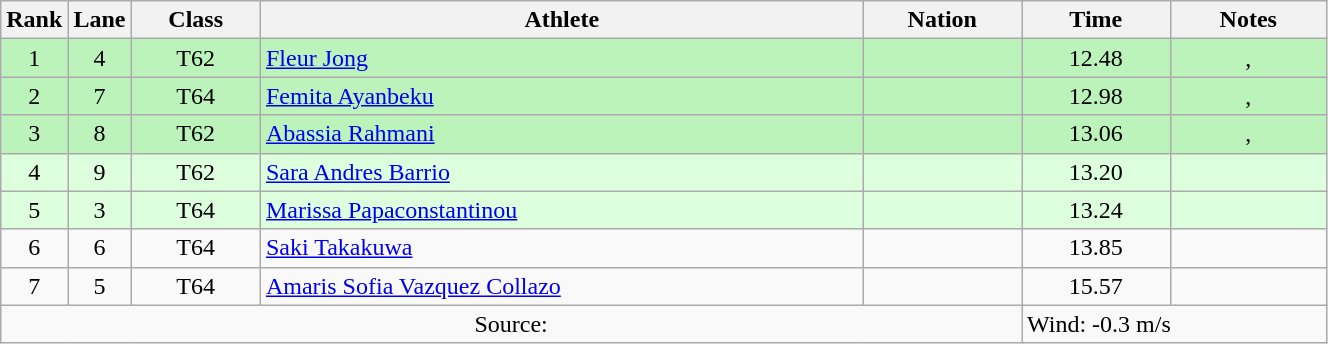<table class="wikitable sortable" style="text-align:center;width: 70%;">
<tr>
<th scope="col" style="width: 10px;">Rank</th>
<th scope="col" style="width: 10px;">Lane</th>
<th scope="col">Class</th>
<th scope="col">Athlete</th>
<th scope="col">Nation</th>
<th scope="col">Time</th>
<th scope="col">Notes</th>
</tr>
<tr bgcolor=bbf3bb>
<td>1</td>
<td>4</td>
<td>T62</td>
<td align=left><a href='#'>Fleur Jong</a></td>
<td align=left></td>
<td>12.48</td>
<td>, </td>
</tr>
<tr bgcolor=bbf3bb>
<td>2</td>
<td>7</td>
<td>T64</td>
<td align=left><a href='#'>Femita Ayanbeku</a></td>
<td align=left></td>
<td>12.98</td>
<td>, </td>
</tr>
<tr bgcolor=bbf3bb>
<td>3</td>
<td>8</td>
<td>T62</td>
<td align=left><a href='#'>Abassia Rahmani</a></td>
<td align=left></td>
<td>13.06</td>
<td>, </td>
</tr>
<tr bgcolor=ddffdd>
<td>4</td>
<td>9</td>
<td>T62</td>
<td align=left><a href='#'>Sara Andres Barrio</a></td>
<td align=left></td>
<td>13.20</td>
<td></td>
</tr>
<tr bgcolor=ddffdd>
<td>5</td>
<td>3</td>
<td>T64</td>
<td align=left><a href='#'>Marissa Papaconstantinou</a></td>
<td align=left></td>
<td>13.24</td>
<td></td>
</tr>
<tr>
<td>6</td>
<td>6</td>
<td>T64</td>
<td align=left><a href='#'>Saki Takakuwa</a></td>
<td align=left></td>
<td>13.85</td>
<td></td>
</tr>
<tr>
<td>7</td>
<td>5</td>
<td>T64</td>
<td align=left><a href='#'>Amaris Sofia Vazquez Collazo</a></td>
<td align=left></td>
<td>15.57</td>
<td></td>
</tr>
<tr class="sortbottom">
<td colspan="5">Source:</td>
<td colspan="2" style="text-align:left;">Wind: -0.3 m/s</td>
</tr>
</table>
